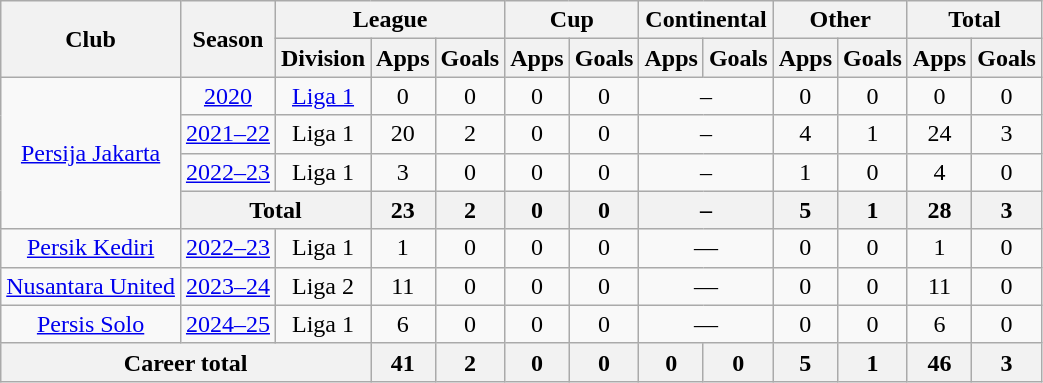<table class="wikitable" style="text-align:center">
<tr>
<th rowspan="2">Club</th>
<th rowspan="2">Season</th>
<th colspan="3">League</th>
<th colspan="2">Cup</th>
<th colspan="2">Continental</th>
<th colspan="2">Other</th>
<th colspan="2">Total</th>
</tr>
<tr>
<th>Division</th>
<th>Apps</th>
<th>Goals</th>
<th>Apps</th>
<th>Goals</th>
<th>Apps</th>
<th>Goals</th>
<th>Apps</th>
<th>Goals</th>
<th>Apps</th>
<th>Goals</th>
</tr>
<tr>
<td rowspan="4"><a href='#'>Persija Jakarta</a></td>
<td><a href='#'>2020</a></td>
<td rowspan="1"><a href='#'>Liga 1</a></td>
<td>0</td>
<td>0</td>
<td>0</td>
<td>0</td>
<td colspan="2">–</td>
<td>0</td>
<td>0</td>
<td>0</td>
<td>0</td>
</tr>
<tr>
<td><a href='#'>2021–22</a></td>
<td rowspan="1" valign="center">Liga 1</td>
<td>20</td>
<td>2</td>
<td>0</td>
<td>0</td>
<td colspan="2">–</td>
<td>4</td>
<td>1</td>
<td>24</td>
<td>3</td>
</tr>
<tr>
<td><a href='#'>2022–23</a></td>
<td rowspan="1" valign="center">Liga 1</td>
<td>3</td>
<td>0</td>
<td>0</td>
<td>0</td>
<td colspan=2>–</td>
<td>1</td>
<td>0</td>
<td>4</td>
<td>0</td>
</tr>
<tr>
<th colspan="2">Total</th>
<th>23</th>
<th>2</th>
<th>0</th>
<th>0</th>
<th colspan=2>–</th>
<th>5</th>
<th>1</th>
<th>28</th>
<th>3</th>
</tr>
<tr>
<td rowspan="1"><a href='#'>Persik Kediri</a></td>
<td><a href='#'>2022–23</a></td>
<td rowspan="1" valign="center">Liga 1</td>
<td>1</td>
<td>0</td>
<td>0</td>
<td>0</td>
<td colspan=2>—</td>
<td>0</td>
<td>0</td>
<td>1</td>
<td>0</td>
</tr>
<tr>
<td rowspan="1"><a href='#'>Nusantara United</a></td>
<td><a href='#'>2023–24</a></td>
<td rowspan="1" valign="center">Liga 2</td>
<td>11</td>
<td>0</td>
<td>0</td>
<td>0</td>
<td colspan=2>—</td>
<td>0</td>
<td>0</td>
<td>11</td>
<td>0</td>
</tr>
<tr>
<td rowspan="1"><a href='#'>Persis Solo</a></td>
<td><a href='#'>2024–25</a></td>
<td rowspan="1" valign="center">Liga 1</td>
<td>6</td>
<td>0</td>
<td>0</td>
<td>0</td>
<td colspan=2>—</td>
<td>0</td>
<td>0</td>
<td>6</td>
<td>0</td>
</tr>
<tr>
<th colspan="3">Career total</th>
<th>41</th>
<th>2</th>
<th>0</th>
<th>0</th>
<th>0</th>
<th>0</th>
<th>5</th>
<th>1</th>
<th>46</th>
<th>3</th>
</tr>
</table>
